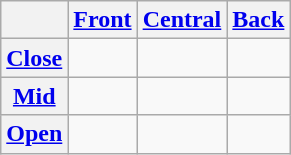<table class="wikitable">
<tr>
<th></th>
<th><a href='#'>Front</a></th>
<th><a href='#'>Central</a></th>
<th><a href='#'>Back</a></th>
</tr>
<tr style="text-align: center;">
<th><a href='#'>Close</a></th>
<td></td>
<td></td>
<td></td>
</tr>
<tr style="text-align: center;">
<th><a href='#'>Mid</a></th>
<td></td>
<td></td>
<td></td>
</tr>
<tr style="text-align: center;">
<th><a href='#'>Open</a></th>
<td></td>
<td></td>
<td></td>
</tr>
</table>
